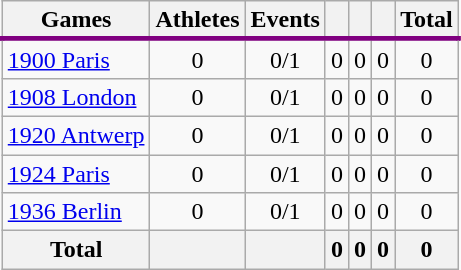<table class="wikitable sortable" style="text-align:center">
<tr>
<th>Games</th>
<th>Athletes</th>
<th>Events</th>
<th width:3em; font-weight:bold;"></th>
<th width:3em; font-weight:bold;"></th>
<th width:3em; font-weight:bold;"></th>
<th style="width:3; font-weight:bold;">Total</th>
</tr>
<tr>
</tr>
<tr align=center style="border: 3px solid purple">
</tr>
<tr>
<td align=left> <a href='#'>1900 Paris</a></td>
<td>0</td>
<td>0/1</td>
<td>0</td>
<td>0</td>
<td>0</td>
<td>0</td>
</tr>
<tr>
<td align=left> <a href='#'>1908 London</a></td>
<td>0</td>
<td>0/1</td>
<td>0</td>
<td>0</td>
<td>0</td>
<td>0</td>
</tr>
<tr>
<td align=left> <a href='#'>1920 Antwerp</a></td>
<td>0</td>
<td>0/1</td>
<td>0</td>
<td>0</td>
<td>0</td>
<td>0</td>
</tr>
<tr>
<td align=left> <a href='#'>1924 Paris</a></td>
<td>0</td>
<td>0/1</td>
<td>0</td>
<td>0</td>
<td>0</td>
<td>0</td>
</tr>
<tr>
<td align=left> <a href='#'>1936 Berlin</a></td>
<td>0</td>
<td>0/1</td>
<td>0</td>
<td>0</td>
<td>0</td>
<td>0</td>
</tr>
<tr>
<th>Total</th>
<th></th>
<th></th>
<th>0</th>
<th>0</th>
<th>0</th>
<th>0</th>
</tr>
</table>
